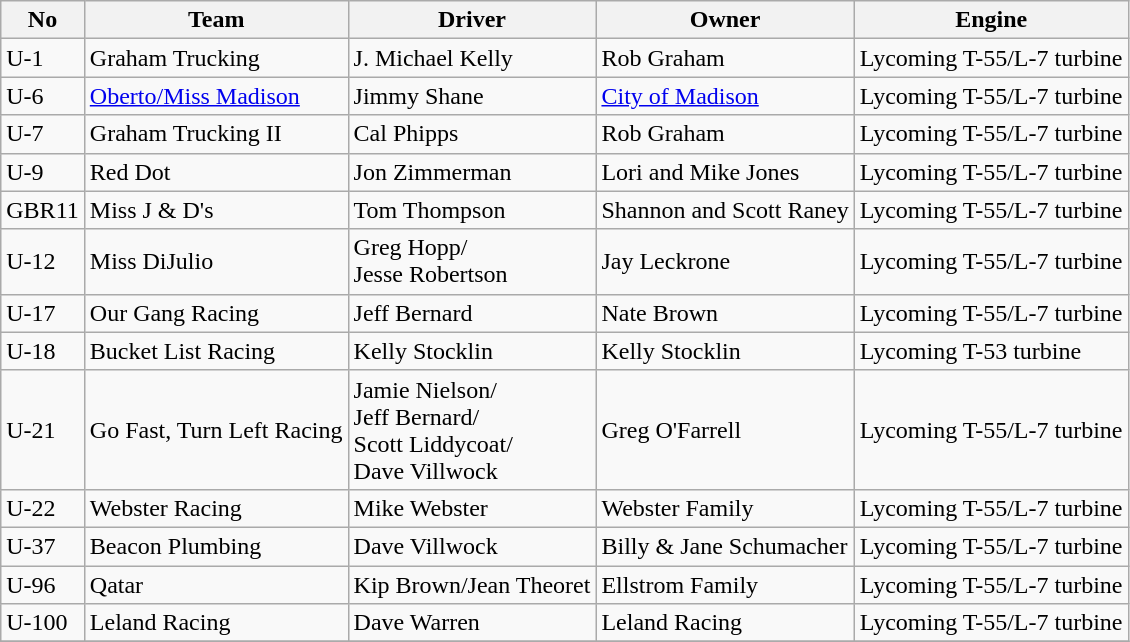<table class="wikitable">
<tr>
<th>No</th>
<th>Team</th>
<th>Driver</th>
<th>Owner</th>
<th>Engine</th>
</tr>
<tr>
<td>U-1</td>
<td>Graham Trucking</td>
<td>J. Michael Kelly</td>
<td>Rob Graham</td>
<td>Lycoming T-55/L-7 turbine</td>
</tr>
<tr>
<td>U-6</td>
<td><a href='#'>Oberto/Miss Madison</a></td>
<td>Jimmy Shane</td>
<td><a href='#'>City of Madison</a></td>
<td>Lycoming T-55/L-7 turbine</td>
</tr>
<tr>
<td>U-7</td>
<td>Graham Trucking II</td>
<td>Cal Phipps</td>
<td>Rob Graham</td>
<td>Lycoming T-55/L-7 turbine</td>
</tr>
<tr>
<td>U-9</td>
<td>Red Dot</td>
<td>Jon Zimmerman</td>
<td>Lori and Mike Jones</td>
<td>Lycoming T-55/L-7 turbine</td>
</tr>
<tr>
<td>GBR11</td>
<td>Miss J & D's</td>
<td>Tom Thompson</td>
<td>Shannon and Scott Raney</td>
<td>Lycoming T-55/L-7 turbine</td>
</tr>
<tr>
<td>U-12</td>
<td>Miss DiJulio</td>
<td>Greg Hopp/<br>Jesse Robertson</td>
<td>Jay Leckrone</td>
<td>Lycoming T-55/L-7 turbine</td>
</tr>
<tr>
<td>U-17</td>
<td>Our Gang Racing</td>
<td>Jeff Bernard</td>
<td>Nate Brown</td>
<td>Lycoming T-55/L-7 turbine</td>
</tr>
<tr>
<td>U-18</td>
<td>Bucket List Racing</td>
<td>Kelly Stocklin</td>
<td>Kelly Stocklin</td>
<td>Lycoming T-53 turbine</td>
</tr>
<tr>
<td>U-21</td>
<td>Go Fast, Turn Left Racing</td>
<td>Jamie Nielson/<br>Jeff Bernard/<br>Scott Liddycoat/<br>Dave Villwock</td>
<td>Greg O'Farrell</td>
<td>Lycoming T-55/L-7 turbine</td>
</tr>
<tr>
<td>U-22</td>
<td>Webster Racing</td>
<td>Mike Webster</td>
<td>Webster Family</td>
<td>Lycoming T-55/L-7 turbine</td>
</tr>
<tr>
<td>U-37</td>
<td>Beacon Plumbing</td>
<td>Dave Villwock</td>
<td>Billy & Jane Schumacher</td>
<td>Lycoming T-55/L-7 turbine</td>
</tr>
<tr>
<td>U-96</td>
<td>Qatar</td>
<td>Kip Brown/Jean Theoret</td>
<td>Ellstrom Family</td>
<td>Lycoming T-55/L-7 turbine</td>
</tr>
<tr>
<td>U-100</td>
<td>Leland Racing</td>
<td>Dave Warren</td>
<td>Leland Racing</td>
<td>Lycoming T-55/L-7 turbine</td>
</tr>
<tr>
</tr>
</table>
